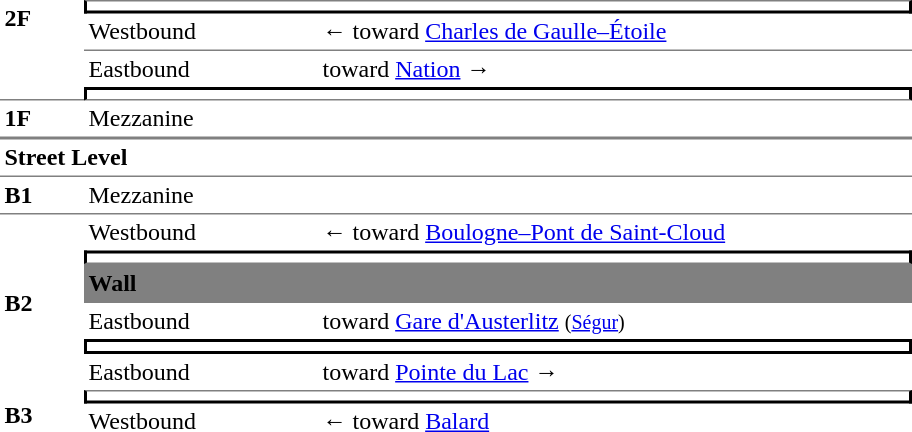<table cellspacing="0" cellpadding="3" border="0">
<tr>
<td rowspan="4" style="border-bottom:solid 1px gray;" width="50" valign="top"><strong>2F</strong></td>
<td colspan="2" style="border-top:solid 1px gray;border-right:solid 2px black;border-left:solid 2px black;border-bottom:solid 2px black;text-align:center;"></td>
</tr>
<tr>
<td style="border-bottom:solid 1px gray;" width="150">Westbound</td>
<td style="border-bottom:solid 1px gray;" width="390">←   toward <a href='#'>Charles de Gaulle–Étoile</a> </td>
</tr>
<tr>
<td>Eastbound</td>
<td>   toward <a href='#'>Nation</a>  →</td>
</tr>
<tr>
<td colspan="2" style="border-top:solid 2px black;border-right:solid 2px black;border-left:solid 2px black;border-bottom:solid 1px gray;text-align:center;"></td>
</tr>
<tr>
<td data-darkreader-inline-border-bottom="" style="border-bottom:solid 1px gray;" width="50" valign="top"><strong>1F</strong></td>
<td colspan="2" data-darkreader-inline-border-bottom="" style="border-bottom:solid 1px gray;" width="100" valign="top">Mezzanine</td>
</tr>
<tr>
<td colspan="3" data-darkreader-inline-border-bottom="" data-darkreader-inline-border-top="" style="border-bottom:solid 1px gray;border-top:solid 1px gray;" width="50" valign="top"><strong>Street Level</strong></td>
</tr>
<tr>
<td data-darkreader-inline-border-bottom="" style="border-bottom:solid 1px gray;" width="50" valign="top"><strong>B1</strong></td>
<td colspan="2" data-darkreader-inline-border-bottom="" style="border-bottom:solid 1px gray;" width="100" valign="top">Mezzanine</td>
</tr>
<tr>
<td rowspan="6"><strong>B2</strong></td>
<td>Westbound</td>
<td>←   toward <a href='#'>Boulogne–Pont de Saint-Cloud</a> </td>
</tr>
<tr>
<td colspan="2" style="border-top:solid 2px black;border-right:solid 2px black;border-left:solid 2px black;border-bottom:solid 1px gray;text-align:center;"></td>
</tr>
<tr bgcolor="grey">
<td colspan="2" style="border-bottom:solid 1px gray;border-top:solid 1px gray;"><strong>Wall</strong></td>
</tr>
<tr>
<td>Eastbound</td>
<td>   toward <a href='#'>Gare d'Austerlitz</a> <small>(<a href='#'>Ségur</a>)</small> </td>
</tr>
<tr>
<td colspan="2" style="border-top:solid 2px black;border-right:solid 2px black;border-left:solid 2px black;border-bottom:solid 2px black;text-align:center;"></td>
</tr>
<tr>
<td>Eastbound</td>
<td>   toward <a href='#'>Pointe du Lac</a>  →</td>
</tr>
<tr>
<td rowspan="2"><strong>B3</strong></td>
<td colspan="2" style="border-top:solid 1px gray;border-right:solid 2px black;border-left:solid 2px black;border-bottom:solid 2px black;text-align:center;"></td>
</tr>
<tr>
<td>Westbound</td>
<td>←   toward <a href='#'>Balard</a> </td>
</tr>
</table>
